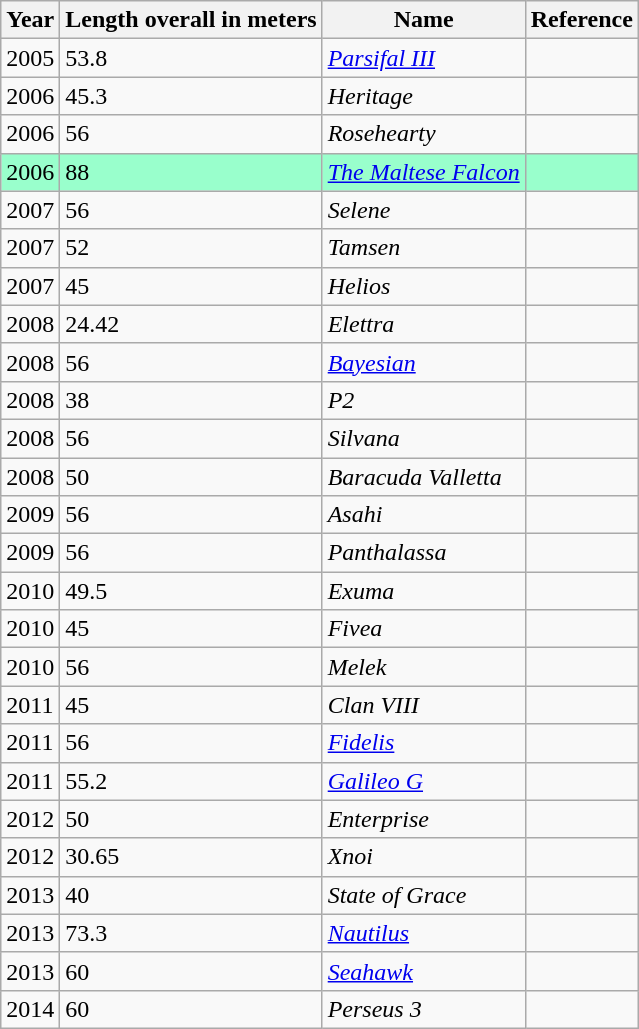<table class="wikitable sortable">
<tr>
<th>Year</th>
<th>Length overall in meters</th>
<th>Name</th>
<th>Reference</th>
</tr>
<tr>
<td>2005</td>
<td>53.8</td>
<td><em><a href='#'>Parsifal III</a></em></td>
<td></td>
</tr>
<tr>
<td>2006</td>
<td>45.3</td>
<td><em>Heritage</em></td>
<td></td>
</tr>
<tr>
<td>2006</td>
<td>56</td>
<td><em>Rosehearty</em></td>
<td></td>
</tr>
<tr style="background:#9fc;">
<td>2006</td>
<td>88</td>
<td><em><a href='#'>The Maltese Falcon</a></em></td>
<td></td>
</tr>
<tr>
<td>2007</td>
<td>56</td>
<td><em>Selene</em></td>
<td></td>
</tr>
<tr>
<td>2007</td>
<td>52</td>
<td><em>Tamsen</em></td>
<td></td>
</tr>
<tr>
<td>2007</td>
<td>45</td>
<td><em>Helios</em></td>
<td></td>
</tr>
<tr>
<td>2008</td>
<td>24.42</td>
<td><em>Elettra</em></td>
<td></td>
</tr>
<tr>
<td>2008</td>
<td>56</td>
<td><a href='#'><em>Bayesian</em></a></td>
<td></td>
</tr>
<tr>
<td>2008</td>
<td>38</td>
<td><em>P2</em></td>
<td></td>
</tr>
<tr>
<td>2008</td>
<td>56</td>
<td><em>Silvana</em></td>
<td></td>
</tr>
<tr>
<td>2008</td>
<td>50</td>
<td><em>Baracuda Valletta</em></td>
<td></td>
</tr>
<tr>
<td>2009</td>
<td>56</td>
<td><em>Asahi</em></td>
<td></td>
</tr>
<tr>
<td>2009</td>
<td>56</td>
<td><em>Panthalassa</em></td>
<td></td>
</tr>
<tr>
<td>2010</td>
<td>49.5</td>
<td><em>Exuma</em></td>
<td></td>
</tr>
<tr>
<td>2010</td>
<td>45</td>
<td><em>Fivea</em></td>
<td></td>
</tr>
<tr>
<td>2010</td>
<td>56</td>
<td><em>Melek</em></td>
<td></td>
</tr>
<tr>
<td>2011</td>
<td>45</td>
<td><em>Clan VIII</em></td>
<td></td>
</tr>
<tr>
<td>2011</td>
<td>56</td>
<td><em><a href='#'>Fidelis</a></em></td>
<td></td>
</tr>
<tr>
<td>2011</td>
<td>55.2</td>
<td><em><a href='#'>Galileo G</a></em></td>
<td></td>
</tr>
<tr>
<td>2012</td>
<td>50</td>
<td><em>Enterprise</em></td>
<td></td>
</tr>
<tr>
<td>2012</td>
<td>30.65</td>
<td><em>Xnoi</em></td>
<td></td>
</tr>
<tr>
<td>2013</td>
<td>40</td>
<td><em>State of Grace</em></td>
<td></td>
</tr>
<tr>
<td>2013</td>
<td>73.3</td>
<td><em><a href='#'>Nautilus</a> </em></td>
<td></td>
</tr>
<tr>
<td>2013</td>
<td>60</td>
<td><em><a href='#'>Seahawk</a></em></td>
<td></td>
</tr>
<tr>
<td>2014</td>
<td>60</td>
<td><em>Perseus 3</em></td>
<td></td>
</tr>
</table>
